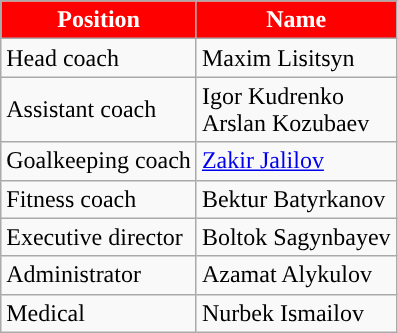<table class="wikitable">
<tr>
<th style="color:#FFFFFF;background:#FF0000">Position</th>
<th style="color:#FFFFFF;background:#FF0000">Name</th>
</tr>
<tr>
<td>Head coach</td>
<td> Maxim Lisitsyn</td>
</tr>
<tr>
<td>Assistant coach</td>
<td> Igor Kudrenko <br>  Arslan Kozubaev</td>
</tr>
<tr>
<td>Goalkeeping coach</td>
<td> <a href='#'>Zakir Jalilov</a></td>
</tr>
<tr>
<td>Fitness coach</td>
<td> Bektur Batyrkanov</td>
</tr>
<tr>
<td>Executive director</td>
<td> Boltok Sagynbayev</td>
</tr>
<tr>
<td>Administrator</td>
<td> Azamat Alykulov</td>
</tr>
<tr>
<td>Medical</td>
<td> Nurbek Ismailov</td>
</tr>
</table>
